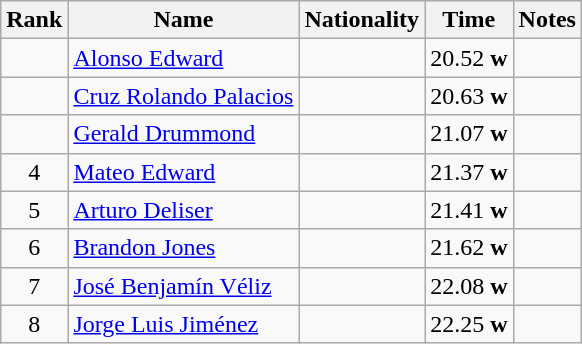<table class="wikitable sortable" style="text-align:center">
<tr>
<th>Rank</th>
<th>Name</th>
<th>Nationality</th>
<th>Time</th>
<th>Notes</th>
</tr>
<tr>
<td></td>
<td align=left><a href='#'>Alonso Edward</a></td>
<td align=left></td>
<td>20.52 <strong>w</strong></td>
<td></td>
</tr>
<tr>
<td></td>
<td align=left><a href='#'>Cruz Rolando Palacios</a></td>
<td align=left></td>
<td>20.63 <strong>w</strong></td>
<td></td>
</tr>
<tr>
<td></td>
<td align=left><a href='#'>Gerald Drummond</a></td>
<td align=left></td>
<td>21.07 <strong>w</strong></td>
<td></td>
</tr>
<tr>
<td>4</td>
<td align=left><a href='#'>Mateo Edward</a></td>
<td align=left></td>
<td>21.37 <strong>w</strong></td>
<td></td>
</tr>
<tr>
<td>5</td>
<td align=left><a href='#'>Arturo Deliser</a></td>
<td align=left></td>
<td>21.41 <strong>w</strong></td>
<td></td>
</tr>
<tr>
<td>6</td>
<td align=left><a href='#'>Brandon Jones</a></td>
<td align=left></td>
<td>21.62 <strong>w</strong></td>
<td></td>
</tr>
<tr>
<td>7</td>
<td align=left><a href='#'>José Benjamín Véliz</a></td>
<td align=left></td>
<td>22.08 <strong>w</strong></td>
<td></td>
</tr>
<tr>
<td>8</td>
<td align=left><a href='#'>Jorge Luis Jiménez</a></td>
<td align=left></td>
<td>22.25 <strong>w</strong></td>
<td></td>
</tr>
</table>
